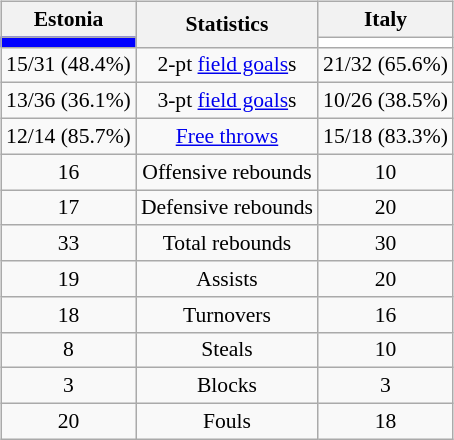<table style="width:100%;">
<tr>
<td valign=top align=right width=33%><br>













</td>
<td style="vertical-align:top; align:center; width:33%;"><br><table style="width:100%;">
<tr>
<td style="width=50%;"></td>
<td></td>
<td style="width=50%;"></td>
</tr>
</table>
<table class="wikitable" align="center" style="font-size:90%; text-align:center; margin:auto">
<tr>
<th>Estonia</th>
<th rowspan=2>Statistics</th>
<th>Italy</th>
</tr>
<tr>
<td style="background:#0000ff;"></td>
<td style="background:#ffffff;"></td>
</tr>
<tr>
<td>15/31 (48.4%)</td>
<td>2-pt <a href='#'>field goals</a>s</td>
<td>21/32 (65.6%)</td>
</tr>
<tr>
<td>13/36 (36.1%)</td>
<td>3-pt <a href='#'>field goals</a>s</td>
<td>10/26 (38.5%)</td>
</tr>
<tr>
<td>12/14 (85.7%)</td>
<td><a href='#'>Free throws</a></td>
<td>15/18 (83.3%)</td>
</tr>
<tr>
<td>16</td>
<td>Offensive rebounds</td>
<td>10</td>
</tr>
<tr>
<td>17</td>
<td>Defensive rebounds</td>
<td>20</td>
</tr>
<tr>
<td>33</td>
<td>Total rebounds</td>
<td>30</td>
</tr>
<tr>
<td>19</td>
<td>Assists</td>
<td>20</td>
</tr>
<tr>
<td>18</td>
<td>Turnovers</td>
<td>16</td>
</tr>
<tr>
<td>8</td>
<td>Steals</td>
<td>10</td>
</tr>
<tr>
<td>3</td>
<td>Blocks</td>
<td>3</td>
</tr>
<tr>
<td>20</td>
<td>Fouls</td>
<td>18</td>
</tr>
</table>
</td>
<td style="vertical-align:top; align:left; width:33%;"><br>













</td>
</tr>
</table>
